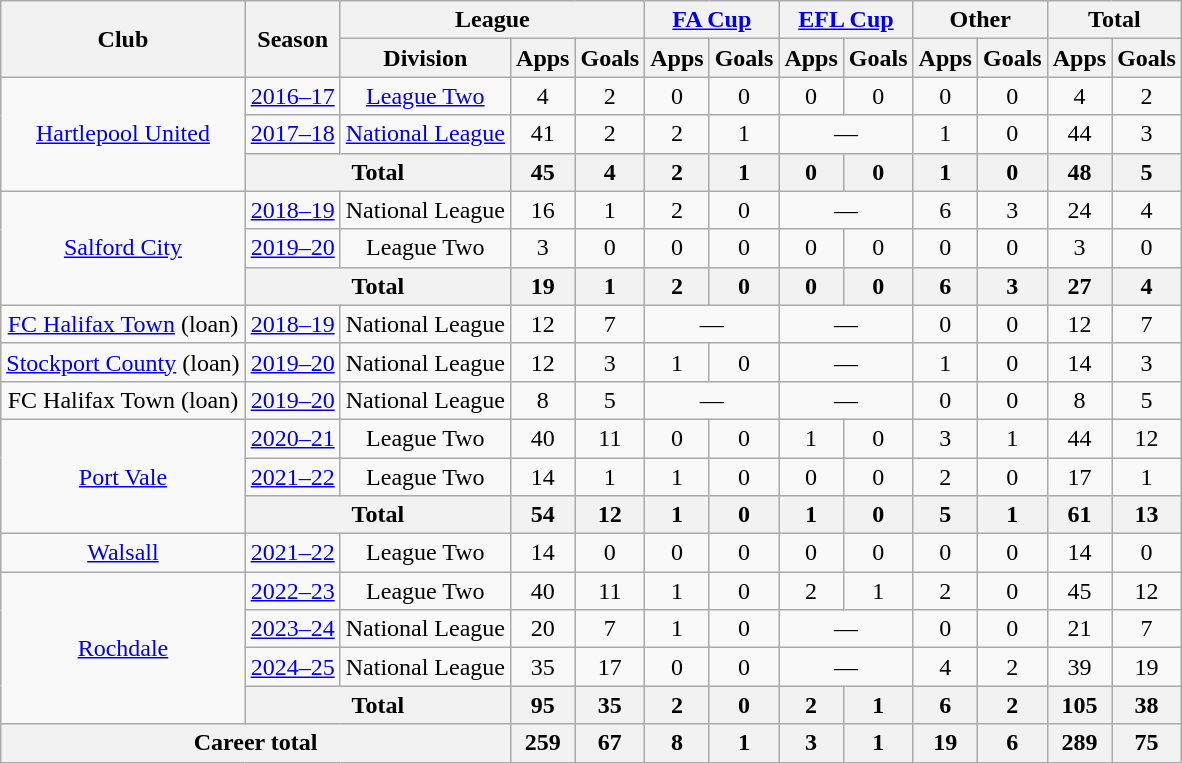<table class="wikitable" style="text-align:center">
<tr>
<th rowspan="2">Club</th>
<th rowspan="2">Season</th>
<th colspan="3">League</th>
<th colspan="2"><a href='#'>FA Cup</a></th>
<th colspan="2"><a href='#'>EFL Cup</a></th>
<th colspan="2">Other</th>
<th colspan="2">Total</th>
</tr>
<tr>
<th>Division</th>
<th>Apps</th>
<th>Goals</th>
<th>Apps</th>
<th>Goals</th>
<th>Apps</th>
<th>Goals</th>
<th>Apps</th>
<th>Goals</th>
<th>Apps</th>
<th>Goals</th>
</tr>
<tr>
<td rowspan="3"><a href='#'>Hartlepool United</a></td>
<td><a href='#'>2016–17</a></td>
<td><a href='#'>League Two</a></td>
<td>4</td>
<td>2</td>
<td>0</td>
<td>0</td>
<td>0</td>
<td>0</td>
<td>0</td>
<td>0</td>
<td>4</td>
<td>2</td>
</tr>
<tr>
<td><a href='#'>2017–18</a></td>
<td><a href='#'>National League</a></td>
<td>41</td>
<td>2</td>
<td>2</td>
<td>1</td>
<td colspan="2">—</td>
<td>1</td>
<td>0</td>
<td>44</td>
<td>3</td>
</tr>
<tr>
<th colspan="2">Total</th>
<th>45</th>
<th>4</th>
<th>2</th>
<th>1</th>
<th>0</th>
<th>0</th>
<th>1</th>
<th>0</th>
<th>48</th>
<th>5</th>
</tr>
<tr>
<td rowspan="3"><a href='#'>Salford City</a></td>
<td><a href='#'>2018–19</a></td>
<td>National League</td>
<td>16</td>
<td>1</td>
<td>2</td>
<td>0</td>
<td colspan="2">—</td>
<td>6</td>
<td>3</td>
<td>24</td>
<td>4</td>
</tr>
<tr>
<td><a href='#'>2019–20</a></td>
<td>League Two</td>
<td>3</td>
<td>0</td>
<td>0</td>
<td>0</td>
<td>0</td>
<td>0</td>
<td>0</td>
<td>0</td>
<td>3</td>
<td>0</td>
</tr>
<tr>
<th colspan="2">Total</th>
<th>19</th>
<th>1</th>
<th>2</th>
<th>0</th>
<th>0</th>
<th>0</th>
<th>6</th>
<th>3</th>
<th>27</th>
<th>4</th>
</tr>
<tr>
<td><a href='#'>FC Halifax Town</a> (loan)</td>
<td><a href='#'>2018–19</a></td>
<td>National League</td>
<td>12</td>
<td>7</td>
<td colspan="2">—</td>
<td colspan="2">—</td>
<td>0</td>
<td>0</td>
<td>12</td>
<td>7</td>
</tr>
<tr>
<td><a href='#'>Stockport County</a> (loan)</td>
<td><a href='#'>2019–20</a></td>
<td>National League</td>
<td>12</td>
<td>3</td>
<td>1</td>
<td>0</td>
<td colspan="2">—</td>
<td>1</td>
<td>0</td>
<td>14</td>
<td>3</td>
</tr>
<tr>
<td>FC Halifax Town (loan)</td>
<td><a href='#'>2019–20</a></td>
<td>National League</td>
<td>8</td>
<td>5</td>
<td colspan="2">—</td>
<td colspan="2">—</td>
<td>0</td>
<td>0</td>
<td>8</td>
<td>5</td>
</tr>
<tr>
<td rowspan="3"><a href='#'>Port Vale</a></td>
<td><a href='#'>2020–21</a></td>
<td>League Two</td>
<td>40</td>
<td>11</td>
<td>0</td>
<td>0</td>
<td>1</td>
<td>0</td>
<td>3</td>
<td>1</td>
<td>44</td>
<td>12</td>
</tr>
<tr>
<td><a href='#'>2021–22</a></td>
<td>League Two</td>
<td>14</td>
<td>1</td>
<td>1</td>
<td>0</td>
<td>0</td>
<td>0</td>
<td>2</td>
<td>0</td>
<td>17</td>
<td>1</td>
</tr>
<tr>
<th colspan="2">Total</th>
<th>54</th>
<th>12</th>
<th>1</th>
<th>0</th>
<th>1</th>
<th>0</th>
<th>5</th>
<th>1</th>
<th>61</th>
<th>13</th>
</tr>
<tr>
<td><a href='#'>Walsall</a></td>
<td><a href='#'>2021–22</a></td>
<td>League Two</td>
<td>14</td>
<td>0</td>
<td>0</td>
<td>0</td>
<td>0</td>
<td>0</td>
<td>0</td>
<td>0</td>
<td>14</td>
<td>0</td>
</tr>
<tr>
<td rowspan="4"><a href='#'>Rochdale</a></td>
<td><a href='#'>2022–23</a></td>
<td>League Two</td>
<td>40</td>
<td>11</td>
<td>1</td>
<td>0</td>
<td>2</td>
<td>1</td>
<td>2</td>
<td>0</td>
<td>45</td>
<td>12</td>
</tr>
<tr>
<td><a href='#'>2023–24</a></td>
<td>National League</td>
<td>20</td>
<td>7</td>
<td>1</td>
<td>0</td>
<td colspan="2">—</td>
<td>0</td>
<td>0</td>
<td>21</td>
<td>7</td>
</tr>
<tr>
<td><a href='#'>2024–25</a></td>
<td>National League</td>
<td>35</td>
<td>17</td>
<td>0</td>
<td>0</td>
<td colspan="2">—</td>
<td>4</td>
<td>2</td>
<td>39</td>
<td>19</td>
</tr>
<tr>
<th colspan="2">Total</th>
<th>95</th>
<th>35</th>
<th>2</th>
<th>0</th>
<th>2</th>
<th>1</th>
<th>6</th>
<th>2</th>
<th>105</th>
<th>38</th>
</tr>
<tr>
<th colspan="3">Career total</th>
<th>259</th>
<th>67</th>
<th>8</th>
<th>1</th>
<th>3</th>
<th>1</th>
<th>19</th>
<th>6</th>
<th>289</th>
<th>75</th>
</tr>
</table>
